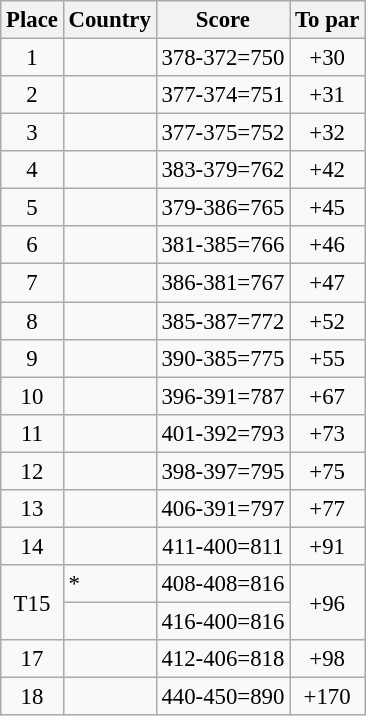<table class="wikitable" style="font-size:95%;">
<tr>
<th>Place</th>
<th>Country</th>
<th>Score</th>
<th>To par</th>
</tr>
<tr>
<td align="center">1</td>
<td></td>
<td align=center>378-372=750</td>
<td align="center">+30</td>
</tr>
<tr>
<td align="center">2</td>
<td></td>
<td align="center">377-374=751</td>
<td align="center">+31</td>
</tr>
<tr>
<td align="center">3</td>
<td></td>
<td align="center">377-375=752</td>
<td align="center">+32</td>
</tr>
<tr>
<td align="center">4</td>
<td></td>
<td align="center">383-379=762</td>
<td align="center">+42</td>
</tr>
<tr>
<td align="center">5</td>
<td></td>
<td align="center">379-386=765</td>
<td align="center">+45</td>
</tr>
<tr>
<td align="center">6</td>
<td></td>
<td align="center">381-385=766</td>
<td align="center">+46</td>
</tr>
<tr>
<td align="center">7</td>
<td></td>
<td align="center">386-381=767</td>
<td align="center">+47</td>
</tr>
<tr>
<td align="center">8</td>
<td></td>
<td align="center">385-387=772</td>
<td align="center">+52</td>
</tr>
<tr>
<td align="center">9</td>
<td></td>
<td align="center">390-385=775</td>
<td align="center">+55</td>
</tr>
<tr>
<td align="center">10</td>
<td></td>
<td align="center">396-391=787</td>
<td align="center">+67</td>
</tr>
<tr>
<td align="center">11</td>
<td></td>
<td align="center">401-392=793</td>
<td align="center">+73</td>
</tr>
<tr>
<td align="center">12</td>
<td></td>
<td align="center">398-397=795</td>
<td align="center">+75</td>
</tr>
<tr>
<td align="center">13</td>
<td></td>
<td align="center">406-391=797</td>
<td align="center">+77</td>
</tr>
<tr>
<td align="center">14</td>
<td></td>
<td align="center">411-400=811</td>
<td align="center">+91</td>
</tr>
<tr>
<td rowspan="2" align="center">T15</td>
<td> *</td>
<td align="center">408-408=816</td>
<td rowspan="2" align="center">+96</td>
</tr>
<tr>
<td></td>
<td align=center>416-400=816</td>
</tr>
<tr>
<td align=center>17</td>
<td></td>
<td align=center>412-406=818</td>
<td align=center>+98</td>
</tr>
<tr>
<td align=center>18</td>
<td></td>
<td>440-450=890</td>
<td align=center>+170</td>
</tr>
</table>
